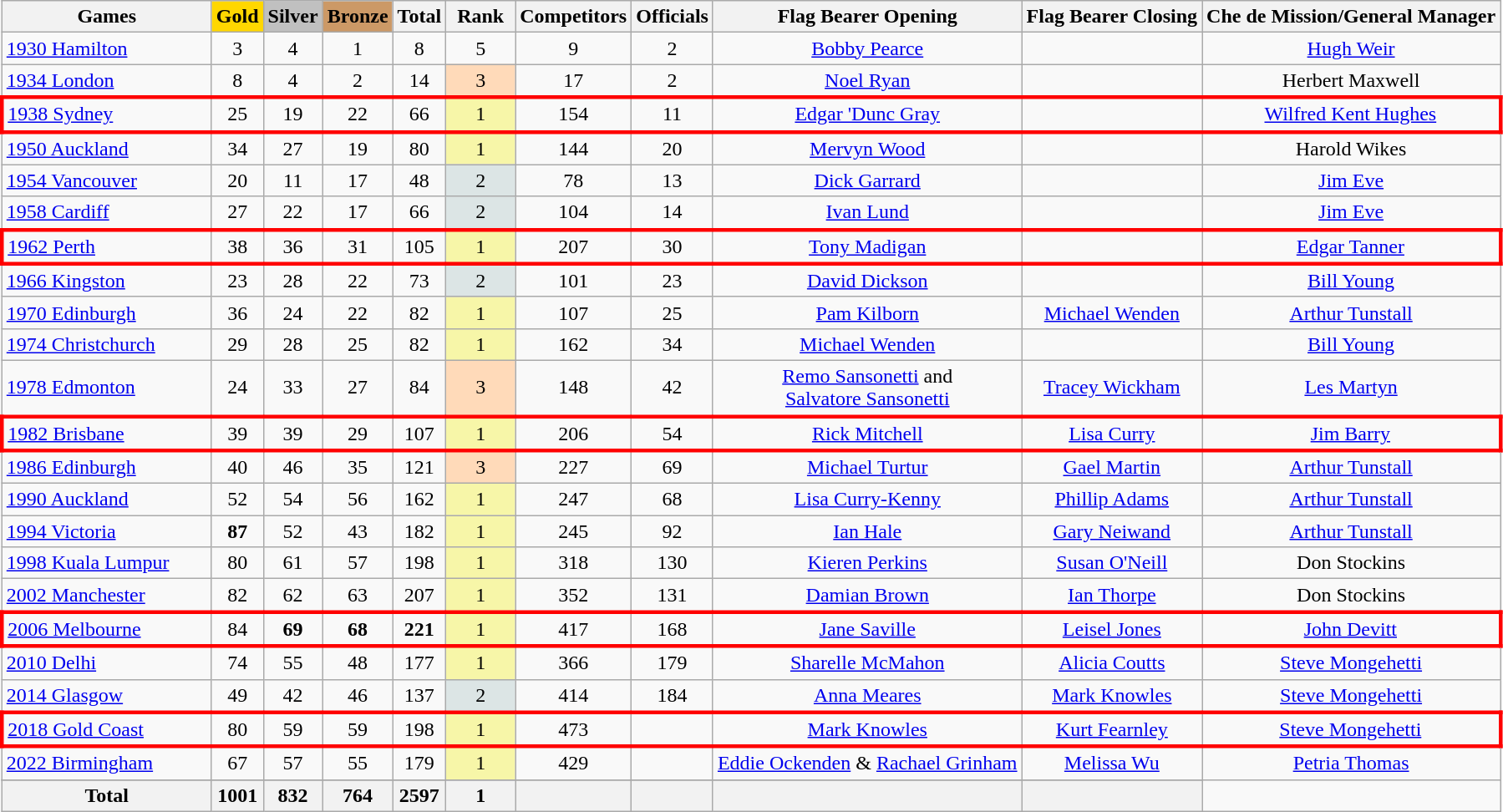<table class="wikitable sortable plainrowheaders" border="1" style="text-align:center;">
<tr>
<th scope="col" style="width:10em;">Games</th>
<th scope="col" style="background-color:gold; font-weight:bold;">Gold</th>
<th scope="col" style="background-color:silver; font-weight:bold;">Silver</th>
<th scope="col" style="background-color:#cc9966; font-weight:bold;">Bronze</th>
<th scope="col">Total</th>
<th style="width:3em; font-weight:bold;">Rank</th>
<th style="width:3em; font-weight:bold;">Competitors</th>
<th style="width:3em; font-weight:bold;">Officials</th>
<th style="width=175px; font-weight:bold;">Flag Bearer Opening</th>
<th style="width=175px; font-weight:bold;">Flag Bearer Closing</th>
<th style="width=175px; font-weight:bold;">Che de Mission/General Manager</th>
</tr>
<tr>
<td align=left> <a href='#'>1930 Hamilton</a></td>
<td>3</td>
<td>4</td>
<td>1</td>
<td>8</td>
<td>5</td>
<td>9</td>
<td>2</td>
<td><a href='#'>Bobby Pearce</a></td>
<td></td>
<td><a href='#'>Hugh Weir</a></td>
</tr>
<tr>
<td align=left> <a href='#'>1934 London</a></td>
<td>8</td>
<td>4</td>
<td>2</td>
<td>14</td>
<td bgcolor=ffdab9>3</td>
<td>17</td>
<td>2</td>
<td><a href='#'>Noel Ryan</a></td>
<td></td>
<td>Herbert Maxwell</td>
</tr>
<tr style="border: 3px solid red">
<td align=left> <a href='#'>1938 Sydney</a></td>
<td>25</td>
<td>19</td>
<td>22</td>
<td>66</td>
<td bgcolor=F7F6A8>1</td>
<td>154</td>
<td>11</td>
<td><a href='#'>Edgar 'Dunc Gray</a></td>
<td></td>
<td><a href='#'>Wilfred Kent Hughes</a></td>
</tr>
<tr>
<td align=left> <a href='#'>1950 Auckland</a></td>
<td>34</td>
<td>27</td>
<td>19</td>
<td>80</td>
<td bgcolor=F7F6A8>1</td>
<td>144</td>
<td>20</td>
<td><a href='#'>Mervyn Wood</a></td>
<td></td>
<td>Harold Wikes</td>
</tr>
<tr>
<td align=left> <a href='#'>1954 Vancouver</a></td>
<td>20</td>
<td>11</td>
<td>17</td>
<td>48</td>
<td bgcolor=DCE5E5>2</td>
<td>78</td>
<td>13</td>
<td><a href='#'>Dick Garrard</a></td>
<td></td>
<td><a href='#'>Jim Eve</a></td>
</tr>
<tr>
<td align=left> <a href='#'>1958 Cardiff</a></td>
<td>27</td>
<td>22</td>
<td>17</td>
<td>66</td>
<td bgcolor=DCE5E5>2</td>
<td>104</td>
<td>14</td>
<td><a href='#'>Ivan Lund</a></td>
<td></td>
<td><a href='#'>Jim Eve</a></td>
</tr>
<tr style="border: 3px solid red">
<td align=left> <a href='#'>1962 Perth</a></td>
<td>38</td>
<td>36</td>
<td>31</td>
<td>105</td>
<td bgcolor=F7F6A8>1</td>
<td>207</td>
<td>30</td>
<td><a href='#'>Tony Madigan</a></td>
<td></td>
<td><a href='#'>Edgar Tanner</a></td>
</tr>
<tr>
<td align=left> <a href='#'>1966 Kingston</a></td>
<td>23</td>
<td>28</td>
<td>22</td>
<td>73</td>
<td bgcolor=DCE5E5>2</td>
<td>101</td>
<td>23</td>
<td><a href='#'>David Dickson</a></td>
<td></td>
<td><a href='#'>Bill Young</a></td>
</tr>
<tr>
<td align=left> <a href='#'>1970 Edinburgh</a></td>
<td>36</td>
<td>24</td>
<td>22</td>
<td>82</td>
<td bgcolor=F7F6A8>1</td>
<td>107</td>
<td>25</td>
<td><a href='#'>Pam Kilborn</a></td>
<td><a href='#'>Michael Wenden</a></td>
<td><a href='#'>Arthur Tunstall</a></td>
</tr>
<tr>
<td align=left> <a href='#'>1974 Christchurch</a></td>
<td>29</td>
<td>28</td>
<td>25</td>
<td>82</td>
<td bgcolor=F7F6A8>1</td>
<td>162</td>
<td>34</td>
<td><a href='#'>Michael Wenden</a></td>
<td></td>
<td><a href='#'>Bill Young</a></td>
</tr>
<tr>
<td align=left> <a href='#'>1978 Edmonton</a></td>
<td>24</td>
<td>33</td>
<td>27</td>
<td>84</td>
<td bgcolor=ffdab9>3</td>
<td>148</td>
<td>42</td>
<td><a href='#'>Remo Sansonetti</a>  and  <br><a href='#'>Salvatore Sansonetti</a></td>
<td><a href='#'>Tracey Wickham</a></td>
<td><a href='#'>Les Martyn</a></td>
</tr>
<tr style="border: 3px solid red">
<td align=left> <a href='#'>1982 Brisbane</a></td>
<td>39</td>
<td>39</td>
<td>29</td>
<td>107</td>
<td bgcolor=F7F6A8>1</td>
<td>206</td>
<td>54</td>
<td><a href='#'>Rick Mitchell</a></td>
<td><a href='#'>Lisa Curry</a></td>
<td><a href='#'>Jim Barry</a></td>
</tr>
<tr>
<td align=left> <a href='#'>1986 Edinburgh</a></td>
<td>40</td>
<td>46</td>
<td>35</td>
<td>121</td>
<td bgcolor=ffdab9>3</td>
<td>227</td>
<td>69</td>
<td><a href='#'>Michael Turtur</a></td>
<td><a href='#'>Gael Martin</a></td>
<td><a href='#'>Arthur Tunstall</a></td>
</tr>
<tr>
<td align=left> <a href='#'>1990 Auckland</a></td>
<td>52</td>
<td>54</td>
<td>56</td>
<td>162</td>
<td bgcolor=F7F6A8>1</td>
<td>247</td>
<td>68</td>
<td><a href='#'>Lisa Curry-Kenny</a></td>
<td><a href='#'>Phillip Adams</a></td>
<td><a href='#'>Arthur Tunstall</a></td>
</tr>
<tr>
<td align=left> <a href='#'>1994 Victoria</a></td>
<td><strong>87</strong></td>
<td>52</td>
<td>43</td>
<td>182</td>
<td bgcolor="F7F6A8">1</td>
<td>245</td>
<td>92</td>
<td><a href='#'>Ian Hale</a></td>
<td><a href='#'>Gary Neiwand</a></td>
<td><a href='#'>Arthur Tunstall</a></td>
</tr>
<tr>
<td align=left> <a href='#'>1998 Kuala Lumpur</a></td>
<td>80</td>
<td>61</td>
<td>57</td>
<td>198</td>
<td bgcolor=F7F6A8>1</td>
<td>318</td>
<td>130</td>
<td><a href='#'>Kieren Perkins</a></td>
<td><a href='#'>Susan O'Neill</a></td>
<td>Don Stockins</td>
</tr>
<tr>
<td align=left> <a href='#'>2002 Manchester</a></td>
<td>82</td>
<td>62</td>
<td>63</td>
<td>207</td>
<td bgcolor=F7F6A8>1</td>
<td>352</td>
<td>131</td>
<td><a href='#'>Damian Brown</a></td>
<td><a href='#'>Ian Thorpe</a></td>
<td>Don Stockins</td>
</tr>
<tr style="border: 3px solid red">
<td align=left> <a href='#'>2006 Melbourne</a></td>
<td>84</td>
<td><strong>69</strong></td>
<td><strong>68</strong></td>
<td><strong>221</strong></td>
<td bgcolor=F7F6A8>1</td>
<td>417</td>
<td>168</td>
<td><a href='#'>Jane Saville</a></td>
<td><a href='#'>Leisel Jones</a></td>
<td><a href='#'>John Devitt</a></td>
</tr>
<tr>
<td align=left> <a href='#'>2010 Delhi</a></td>
<td>74</td>
<td>55</td>
<td>48</td>
<td>177</td>
<td bgcolor="F7F6A8">1</td>
<td>366</td>
<td>179</td>
<td><a href='#'>Sharelle McMahon</a></td>
<td><a href='#'>Alicia Coutts</a></td>
<td><a href='#'>Steve Mongehetti</a></td>
</tr>
<tr>
<td align=left> <a href='#'>2014 Glasgow</a></td>
<td>49</td>
<td>42</td>
<td>46</td>
<td>137</td>
<td bgcolor=DCE5E5>2</td>
<td>414</td>
<td>184</td>
<td><a href='#'>Anna Meares</a></td>
<td><a href='#'>Mark Knowles</a></td>
<td><a href='#'>Steve Mongehetti</a></td>
</tr>
<tr style="border: 3px solid red">
<td align=left> <a href='#'>2018 Gold Coast</a></td>
<td>80</td>
<td>59</td>
<td>59</td>
<td>198</td>
<td bgcolor=F7F6A8>1</td>
<td>473</td>
<td></td>
<td><a href='#'>Mark Knowles</a></td>
<td><a href='#'>Kurt Fearnley</a></td>
<td><a href='#'>Steve Mongehetti</a></td>
</tr>
<tr>
<td align=left> <a href='#'>2022 Birmingham</a></td>
<td>67</td>
<td>57</td>
<td>55</td>
<td>179</td>
<td bgcolor=F7F6A8>1</td>
<td>429</td>
<td></td>
<td><a href='#'>Eddie Ockenden</a> & <a href='#'>Rachael Grinham</a></td>
<td><a href='#'>Melissa Wu</a></td>
<td><a href='#'>Petria Thomas</a></td>
</tr>
<tr>
</tr>
<tr class="sortbottom" align=center>
<th>Total</th>
<th>1001</th>
<th>832</th>
<th>764</th>
<th>2597</th>
<th>1</th>
<th></th>
<th></th>
<th></th>
<th></th>
</tr>
</table>
